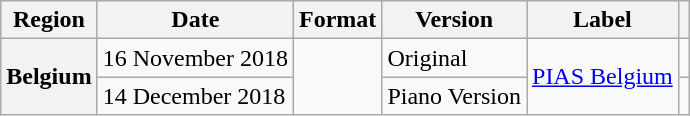<table class="wikitable plainrowheaders">
<tr>
<th scope="col">Region</th>
<th scope="col">Date</th>
<th scope="col">Format</th>
<th scope="col">Version</th>
<th scope="col">Label</th>
<th scope="col"></th>
</tr>
<tr>
<th scope="row" rowspan="2">Belgium</th>
<td>16 November 2018</td>
<td rowspan="2"></td>
<td>Original</td>
<td rowspan="2"><a href='#'>PIAS Belgium</a></td>
<td></td>
</tr>
<tr>
<td>14 December 2018</td>
<td>Piano Version</td>
<td></td>
</tr>
</table>
